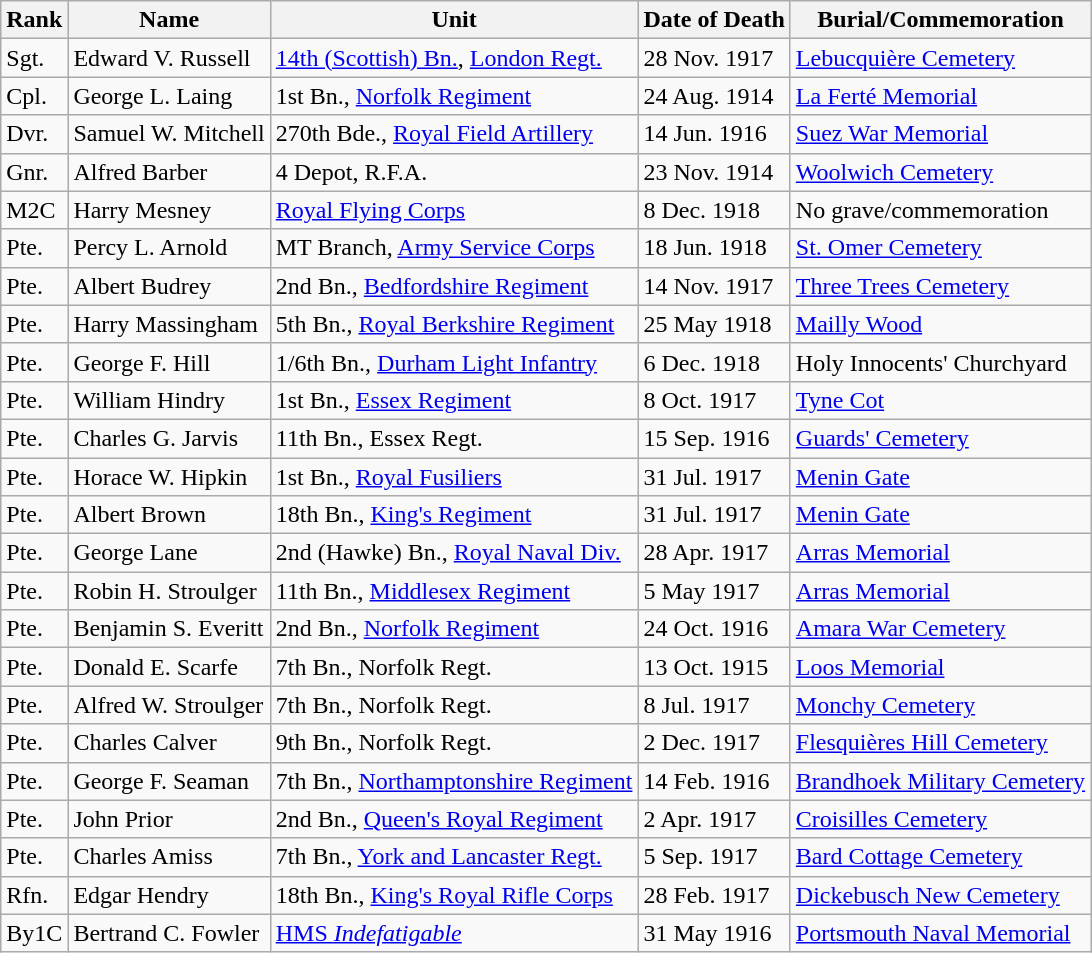<table class="wikitable">
<tr>
<th>Rank</th>
<th>Name</th>
<th>Unit</th>
<th>Date of Death</th>
<th>Burial/Commemoration</th>
</tr>
<tr>
<td>Sgt.</td>
<td>Edward V. Russell</td>
<td><a href='#'>14th (Scottish) Bn.</a>, <a href='#'>London Regt.</a></td>
<td>28 Nov. 1917</td>
<td><a href='#'>Lebucquière Cemetery</a></td>
</tr>
<tr>
<td>Cpl.</td>
<td>George L. Laing</td>
<td>1st Bn., <a href='#'>Norfolk Regiment</a></td>
<td>24 Aug. 1914</td>
<td><a href='#'>La Ferté Memorial</a></td>
</tr>
<tr>
<td>Dvr.</td>
<td>Samuel W. Mitchell</td>
<td>270th Bde., <a href='#'>Royal Field Artillery</a></td>
<td>14 Jun. 1916</td>
<td><a href='#'>Suez War Memorial</a></td>
</tr>
<tr>
<td>Gnr.</td>
<td>Alfred Barber</td>
<td>4 Depot, R.F.A.</td>
<td>23 Nov. 1914</td>
<td><a href='#'>Woolwich Cemetery</a></td>
</tr>
<tr>
<td>M2C</td>
<td>Harry Mesney</td>
<td><a href='#'>Royal Flying Corps</a></td>
<td>8 Dec. 1918</td>
<td>No grave/commemoration</td>
</tr>
<tr>
<td>Pte.</td>
<td>Percy L. Arnold</td>
<td>MT Branch, <a href='#'>Army Service Corps</a></td>
<td>18 Jun. 1918</td>
<td><a href='#'>St. Omer Cemetery</a></td>
</tr>
<tr>
<td>Pte.</td>
<td>Albert Budrey</td>
<td>2nd Bn., <a href='#'>Bedfordshire Regiment</a></td>
<td>14 Nov. 1917</td>
<td><a href='#'>Three Trees Cemetery</a></td>
</tr>
<tr>
<td>Pte.</td>
<td>Harry Massingham</td>
<td>5th Bn., <a href='#'>Royal Berkshire Regiment</a></td>
<td>25 May 1918</td>
<td><a href='#'>Mailly Wood</a></td>
</tr>
<tr>
<td>Pte.</td>
<td>George F. Hill</td>
<td>1/6th Bn., <a href='#'>Durham Light Infantry</a></td>
<td>6 Dec. 1918</td>
<td>Holy Innocents' Churchyard</td>
</tr>
<tr>
<td>Pte.</td>
<td>William Hindry</td>
<td>1st Bn., <a href='#'>Essex Regiment</a></td>
<td>8 Oct. 1917</td>
<td><a href='#'>Tyne Cot</a></td>
</tr>
<tr>
<td>Pte.</td>
<td>Charles G. Jarvis</td>
<td>11th Bn., Essex Regt.</td>
<td>15 Sep. 1916</td>
<td><a href='#'>Guards' Cemetery</a></td>
</tr>
<tr>
<td>Pte.</td>
<td>Horace W. Hipkin</td>
<td>1st Bn., <a href='#'>Royal Fusiliers</a></td>
<td>31 Jul. 1917</td>
<td><a href='#'>Menin Gate</a></td>
</tr>
<tr>
<td>Pte.</td>
<td>Albert Brown</td>
<td>18th Bn., <a href='#'>King's Regiment</a></td>
<td>31 Jul. 1917</td>
<td><a href='#'>Menin Gate</a></td>
</tr>
<tr>
<td>Pte.</td>
<td>George Lane</td>
<td>2nd (Hawke) Bn., <a href='#'>Royal Naval Div.</a></td>
<td>28 Apr. 1917</td>
<td><a href='#'>Arras Memorial</a></td>
</tr>
<tr>
<td>Pte.</td>
<td>Robin H. Stroulger</td>
<td>11th Bn., <a href='#'>Middlesex Regiment</a></td>
<td>5 May 1917</td>
<td><a href='#'>Arras Memorial</a></td>
</tr>
<tr>
<td>Pte.</td>
<td>Benjamin S. Everitt</td>
<td>2nd Bn., <a href='#'>Norfolk Regiment</a></td>
<td>24 Oct. 1916</td>
<td><a href='#'>Amara War Cemetery</a></td>
</tr>
<tr>
<td>Pte.</td>
<td>Donald E. Scarfe</td>
<td>7th Bn., Norfolk Regt.</td>
<td>13 Oct. 1915</td>
<td><a href='#'>Loos Memorial</a></td>
</tr>
<tr>
<td>Pte.</td>
<td>Alfred W. Stroulger</td>
<td>7th Bn., Norfolk Regt.</td>
<td>8 Jul. 1917</td>
<td><a href='#'>Monchy Cemetery</a></td>
</tr>
<tr>
<td>Pte.</td>
<td>Charles Calver</td>
<td>9th Bn., Norfolk Regt.</td>
<td>2 Dec. 1917</td>
<td><a href='#'>Flesquières Hill Cemetery</a></td>
</tr>
<tr>
<td>Pte.</td>
<td>George F. Seaman</td>
<td>7th Bn., <a href='#'>Northamptonshire Regiment</a></td>
<td>14 Feb. 1916</td>
<td><a href='#'>Brandhoek Military Cemetery</a></td>
</tr>
<tr>
<td>Pte.</td>
<td>John Prior</td>
<td>2nd Bn., <a href='#'>Queen's Royal Regiment</a></td>
<td>2 Apr. 1917</td>
<td><a href='#'>Croisilles Cemetery</a></td>
</tr>
<tr>
<td>Pte.</td>
<td>Charles Amiss</td>
<td>7th Bn., <a href='#'>York and Lancaster Regt.</a></td>
<td>5 Sep. 1917</td>
<td><a href='#'>Bard Cottage Cemetery</a></td>
</tr>
<tr>
<td>Rfn.</td>
<td>Edgar Hendry</td>
<td>18th Bn., <a href='#'>King's Royal Rifle Corps</a></td>
<td>28 Feb. 1917</td>
<td><a href='#'>Dickebusch New Cemetery</a></td>
</tr>
<tr>
<td>By1C</td>
<td>Bertrand C. Fowler</td>
<td><a href='#'>HMS <em>Indefatigable</em></a></td>
<td>31 May 1916</td>
<td><a href='#'>Portsmouth Naval Memorial</a></td>
</tr>
</table>
